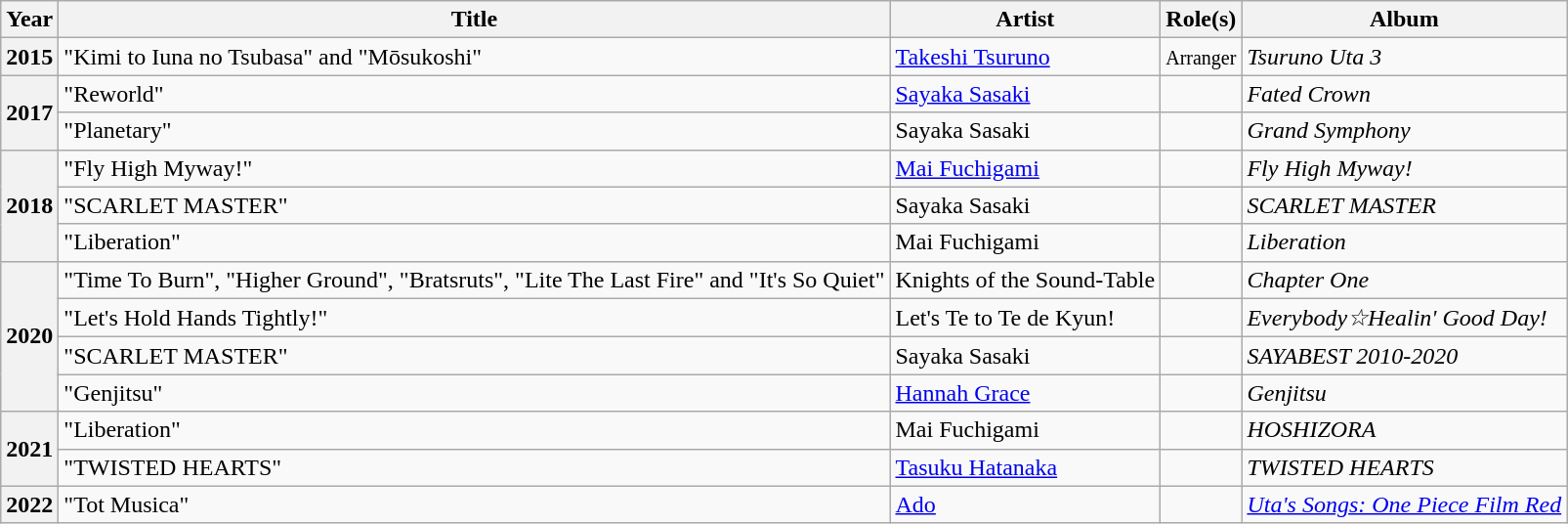<table class="wikitable sortable">
<tr>
<th>Year</th>
<th>Title</th>
<th>Artist</th>
<th>Role(s)</th>
<th>Album</th>
</tr>
<tr>
<th>2015</th>
<td>"Kimi to Iuna no Tsubasa" and "Mōsukoshi"</td>
<td><a href='#'>Takeshi Tsuruno</a></td>
<td><small>Arranger</small></td>
<td><em>Tsuruno Uta 3</em></td>
</tr>
<tr>
<th rowspan="2">2017</th>
<td>"Reworld"</td>
<td><a href='#'>Sayaka Sasaki</a></td>
<td><small></small></td>
<td><em>Fated Crown</em></td>
</tr>
<tr>
<td>"Planetary"</td>
<td>Sayaka Sasaki</td>
<td><small></small></td>
<td><em>Grand Symphony</em></td>
</tr>
<tr>
<th rowspan="3">2018</th>
<td>"Fly High Myway!"</td>
<td><a href='#'>Mai Fuchigami</a></td>
<td><small></small></td>
<td><em>Fly High Myway!</em></td>
</tr>
<tr>
<td>"SCARLET MASTER"</td>
<td>Sayaka Sasaki</td>
<td><small></small></td>
<td><em>SCARLET MASTER</em></td>
</tr>
<tr>
<td>"Liberation"</td>
<td>Mai Fuchigami</td>
<td><small></small></td>
<td><em>Liberation</em></td>
</tr>
<tr>
<th rowspan="4">2020</th>
<td>"Time To Burn", "Higher Ground", "Bratsruts", "Lite The Last Fire" and "It's So Quiet"</td>
<td>Knights of the Sound-Table</td>
<td><small></small></td>
<td><em>Chapter One</em></td>
</tr>
<tr>
<td>"Let's Hold Hands Tightly!"</td>
<td>Let's Te to Te de Kyun!</td>
<td><small></small></td>
<td><em>Everybody☆Healin' Good Day!</em></td>
</tr>
<tr>
<td>"SCARLET MASTER"</td>
<td>Sayaka Sasaki</td>
<td><small></small></td>
<td><em>SAYABEST 2010-2020</em></td>
</tr>
<tr>
<td>"Genjitsu"</td>
<td><a href='#'>Hannah Grace</a></td>
<td><small></small></td>
<td><em>Genjitsu</em></td>
</tr>
<tr>
<th rowspan="2">2021</th>
<td>"Liberation"</td>
<td>Mai Fuchigami</td>
<td><small></small></td>
<td><em>HOSHIZORA</em></td>
</tr>
<tr>
<td>"TWISTED HEARTS"</td>
<td><a href='#'>Tasuku Hatanaka</a></td>
<td><small></small></td>
<td><em>TWISTED HEARTS</em></td>
</tr>
<tr>
<th>2022</th>
<td>"Tot Musica"</td>
<td><a href='#'>Ado</a></td>
<td><small></small></td>
<td><em><a href='#'>Uta's Songs: One Piece Film Red</a></em></td>
</tr>
</table>
